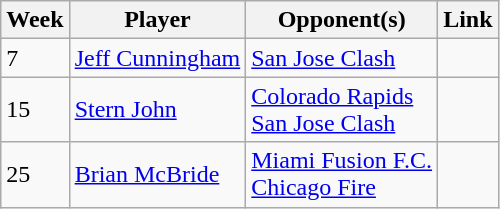<table class=wikitable>
<tr>
<th>Week</th>
<th>Player</th>
<th>Opponent(s)</th>
<th>Link</th>
</tr>
<tr>
<td>7</td>
<td> <a href='#'>Jeff Cunningham</a></td>
<td><a href='#'>San Jose Clash</a></td>
<td></td>
</tr>
<tr>
<td>15</td>
<td> <a href='#'>Stern John</a></td>
<td><a href='#'>Colorado Rapids</a><br><a href='#'>San Jose Clash</a></td>
<td></td>
</tr>
<tr>
<td>25</td>
<td> <a href='#'>Brian McBride</a></td>
<td><a href='#'>Miami Fusion F.C.</a><br><a href='#'>Chicago Fire</a></td>
<td></td>
</tr>
</table>
